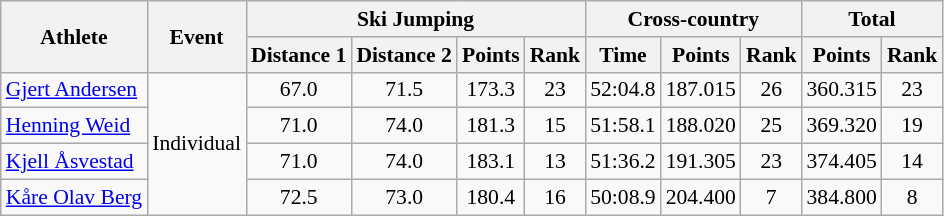<table class="wikitable" style="font-size:90%">
<tr>
<th rowspan="2">Athlete</th>
<th rowspan="2">Event</th>
<th colspan="4">Ski Jumping</th>
<th colspan="3">Cross-country</th>
<th colspan="2">Total</th>
</tr>
<tr>
<th>Distance 1</th>
<th>Distance 2</th>
<th>Points</th>
<th>Rank</th>
<th>Time</th>
<th>Points</th>
<th>Rank</th>
<th>Points</th>
<th>Rank</th>
</tr>
<tr>
<td><a href='#'>Gjert Andersen</a></td>
<td rowspan="4">Individual</td>
<td align="center">67.0</td>
<td align="center">71.5</td>
<td align="center">173.3</td>
<td align="center">23</td>
<td align="center">52:04.8</td>
<td align="center">187.015</td>
<td align="center">26</td>
<td align="center">360.315</td>
<td align="center">23</td>
</tr>
<tr>
<td><a href='#'>Henning Weid</a></td>
<td align="center">71.0</td>
<td align="center">74.0</td>
<td align="center">181.3</td>
<td align="center">15</td>
<td align="center">51:58.1</td>
<td align="center">188.020</td>
<td align="center">25</td>
<td align="center">369.320</td>
<td align="center">19</td>
</tr>
<tr>
<td><a href='#'>Kjell Åsvestad</a></td>
<td align="center">71.0</td>
<td align="center">74.0</td>
<td align="center">183.1</td>
<td align="center">13</td>
<td align="center">51:36.2</td>
<td align="center">191.305</td>
<td align="center">23</td>
<td align="center">374.405</td>
<td align="center">14</td>
</tr>
<tr>
<td><a href='#'>Kåre Olav Berg</a></td>
<td align="center">72.5</td>
<td align="center">73.0</td>
<td align="center">180.4</td>
<td align="center">16</td>
<td align="center">50:08.9</td>
<td align="center">204.400</td>
<td align="center">7</td>
<td align="center">384.800</td>
<td align="center">8</td>
</tr>
</table>
